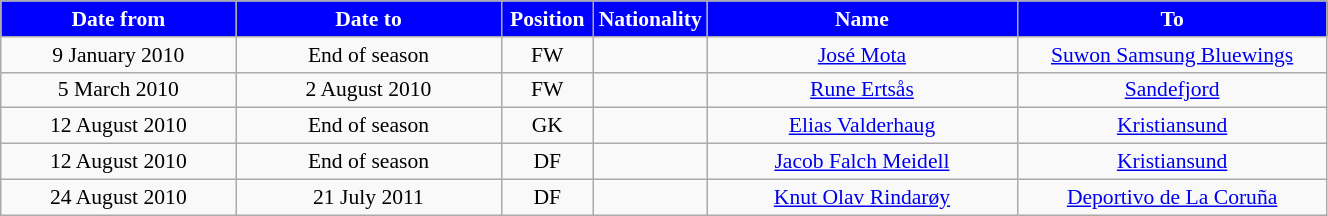<table class="wikitable"  style="text-align:center; font-size:90%; ">
<tr>
<th style="background:#00f; color:white; width:150px;">Date from</th>
<th style="background:#00f; color:white; width:170px;">Date to</th>
<th style="background:#00f; color:white; width:55px;">Position</th>
<th style="background:#00f; color:white; width:55px;">Nationality</th>
<th style="background:#00f; color:white; width:200px;">Name</th>
<th style="background:#00f; color:white; width:200px;">To</th>
</tr>
<tr>
<td>9 January 2010</td>
<td>End of season</td>
<td>FW</td>
<td></td>
<td><a href='#'>José Mota</a></td>
<td> <a href='#'>Suwon Samsung Bluewings</a></td>
</tr>
<tr>
<td>5 March 2010</td>
<td>2 August 2010</td>
<td>FW</td>
<td></td>
<td><a href='#'>Rune Ertsås</a></td>
<td> <a href='#'>Sandefjord</a></td>
</tr>
<tr>
<td>12 August 2010</td>
<td>End of season</td>
<td>GK</td>
<td></td>
<td><a href='#'>Elias Valderhaug</a></td>
<td> <a href='#'>Kristiansund</a></td>
</tr>
<tr>
<td>12 August 2010</td>
<td>End of season</td>
<td>DF</td>
<td></td>
<td><a href='#'>Jacob Falch Meidell</a></td>
<td> <a href='#'>Kristiansund</a></td>
</tr>
<tr>
<td>24 August 2010</td>
<td>21 July 2011</td>
<td>DF</td>
<td></td>
<td><a href='#'>Knut Olav Rindarøy</a></td>
<td> <a href='#'>Deportivo de La Coruña</a></td>
</tr>
</table>
